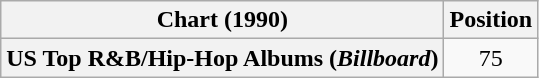<table class="wikitable plainrowheaders" style="text-align:center">
<tr>
<th scope="col">Chart (1990)</th>
<th scope="col">Position</th>
</tr>
<tr>
<th scope="row">US Top R&B/Hip-Hop Albums (<em>Billboard</em>)</th>
<td>75</td>
</tr>
</table>
